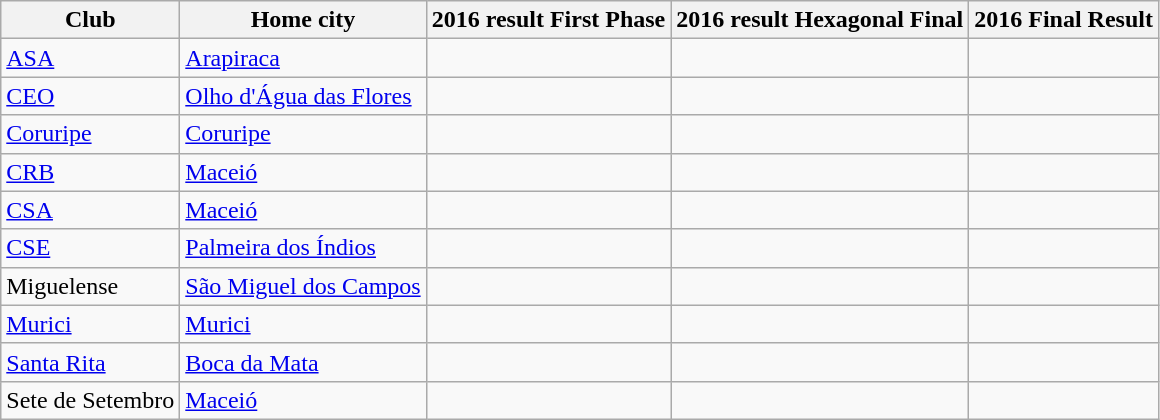<table class="wikitable sortable">
<tr>
<th>Club</th>
<th>Home city</th>
<th>2016 result First Phase</th>
<th>2016 result Hexagonal Final</th>
<th>2016 Final Result</th>
</tr>
<tr>
<td><a href='#'>ASA</a></td>
<td><a href='#'>Arapiraca</a></td>
<td></td>
<td></td>
<td></td>
</tr>
<tr>
<td><a href='#'>CEO</a></td>
<td><a href='#'>Olho d'Água das Flores</a></td>
<td></td>
<td></td>
<td></td>
</tr>
<tr>
<td><a href='#'>Coruripe</a></td>
<td><a href='#'>Coruripe</a></td>
<td></td>
<td></td>
<td></td>
</tr>
<tr>
<td><a href='#'>CRB</a></td>
<td><a href='#'>Maceió</a></td>
<td></td>
<td></td>
<td></td>
</tr>
<tr>
<td><a href='#'>CSA</a></td>
<td><a href='#'>Maceió</a></td>
<td></td>
<td></td>
<td></td>
</tr>
<tr>
<td><a href='#'>CSE</a></td>
<td><a href='#'>Palmeira dos Índios</a></td>
<td></td>
<td></td>
<td></td>
</tr>
<tr>
<td>Miguelense</td>
<td><a href='#'>São Miguel dos Campos</a></td>
<td></td>
<td></td>
<td></td>
</tr>
<tr>
<td><a href='#'>Murici</a></td>
<td><a href='#'>Murici</a></td>
<td></td>
<td></td>
<td></td>
</tr>
<tr>
<td><a href='#'>Santa Rita</a></td>
<td><a href='#'>Boca da Mata</a></td>
<td></td>
<td></td>
<td></td>
</tr>
<tr>
<td>Sete de Setembro</td>
<td><a href='#'>Maceió</a></td>
<td></td>
<td></td>
<td></td>
</tr>
</table>
